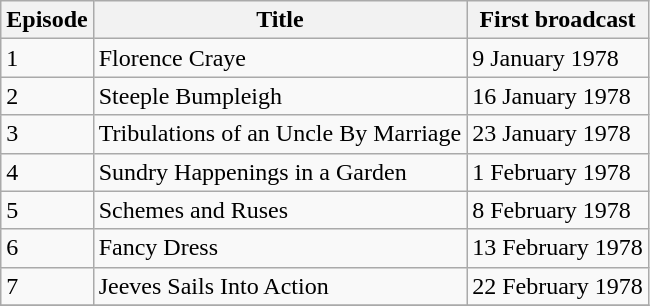<table class="wikitable">
<tr>
<th>Episode</th>
<th>Title</th>
<th>First broadcast</th>
</tr>
<tr>
<td>1</td>
<td>Florence Craye</td>
<td>9 January 1978</td>
</tr>
<tr>
<td>2</td>
<td>Steeple Bumpleigh</td>
<td>16 January 1978</td>
</tr>
<tr>
<td>3</td>
<td>Tribulations of an Uncle By Marriage</td>
<td>23 January 1978</td>
</tr>
<tr>
<td>4</td>
<td>Sundry Happenings in a Garden</td>
<td>1 February 1978</td>
</tr>
<tr>
<td>5</td>
<td>Schemes and Ruses</td>
<td>8 February 1978</td>
</tr>
<tr>
<td>6</td>
<td>Fancy Dress</td>
<td>13 February 1978</td>
</tr>
<tr>
<td>7</td>
<td>Jeeves Sails Into Action</td>
<td>22 February 1978</td>
</tr>
<tr>
</tr>
</table>
